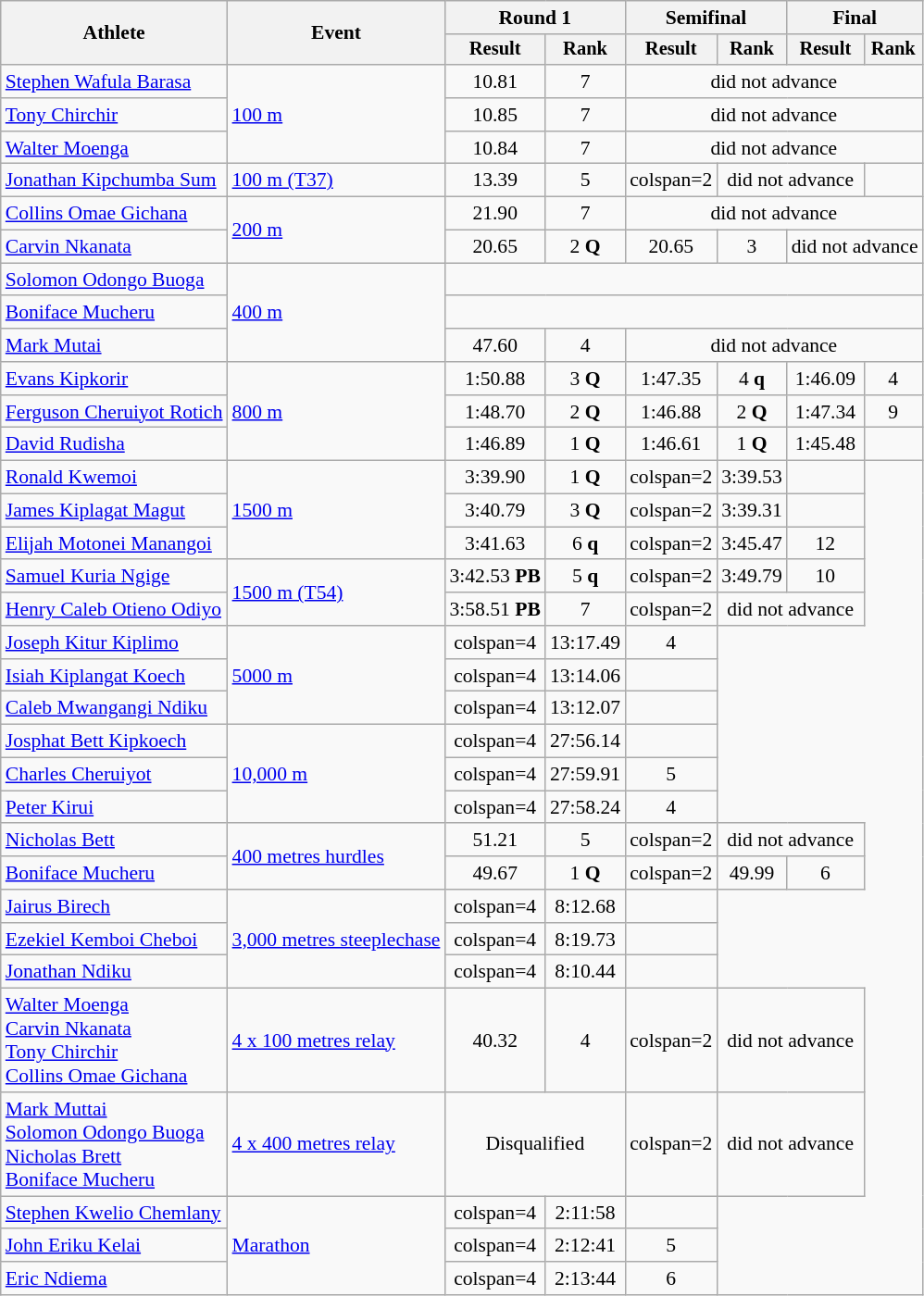<table class=wikitable style="font-size:90%">
<tr>
<th rowspan="2">Athlete</th>
<th rowspan="2">Event</th>
<th colspan="2">Round 1</th>
<th colspan="2">Semifinal</th>
<th colspan="2">Final</th>
</tr>
<tr style="font-size:95%">
<th>Result</th>
<th>Rank</th>
<th>Result</th>
<th>Rank</th>
<th>Result</th>
<th>Rank</th>
</tr>
<tr align=center>
<td align=left><a href='#'>Stephen Wafula Barasa</a></td>
<td align=left rowspan="3"><a href='#'>100 m</a></td>
<td>10.81</td>
<td>7</td>
<td colspan="4">did not advance</td>
</tr>
<tr align=center>
<td align=left><a href='#'>Tony Chirchir</a></td>
<td>10.85</td>
<td>7</td>
<td colspan="4">did not advance</td>
</tr>
<tr align=center>
<td align=left><a href='#'>Walter Moenga</a></td>
<td>10.84</td>
<td>7</td>
<td colspan="4">did not advance</td>
</tr>
<tr align=center>
<td align=left><a href='#'>Jonathan Kipchumba Sum</a></td>
<td align=left><a href='#'>100 m (T37)</a></td>
<td>13.39</td>
<td>5</td>
<td>colspan=2 </td>
<td colspan="2">did not advance</td>
</tr>
<tr align=center>
<td align=left><a href='#'>Collins Omae Gichana</a></td>
<td align=left rowspan="2"><a href='#'>200 m</a></td>
<td>21.90</td>
<td>7</td>
<td colspan="4">did not advance</td>
</tr>
<tr align=center>
<td align=left><a href='#'>Carvin Nkanata</a></td>
<td>20.65</td>
<td>2 <strong>Q</strong></td>
<td>20.65</td>
<td>3</td>
<td colspan="2">did not advance</td>
</tr>
<tr align=center>
<td align=left><a href='#'>Solomon Odongo Buoga</a></td>
<td align=left rowspan="3"><a href='#'>400 m</a></td>
<td colspan="6"></td>
</tr>
<tr align=center>
<td align=left><a href='#'>Boniface Mucheru</a></td>
<td colspan="6"></td>
</tr>
<tr align=center>
<td align=left><a href='#'>Mark Mutai</a></td>
<td>47.60</td>
<td>4</td>
<td colspan="4">did not advance</td>
</tr>
<tr align=center>
<td align=left><a href='#'>Evans Kipkorir</a></td>
<td align=left rowspan=3><a href='#'>800 m</a></td>
<td>1:50.88</td>
<td>3 <strong>Q</strong></td>
<td>1:47.35</td>
<td>4 <strong>q</strong></td>
<td>1:46.09</td>
<td>4</td>
</tr>
<tr align=center>
<td align=left><a href='#'>Ferguson Cheruiyot Rotich</a></td>
<td>1:48.70</td>
<td>2 <strong>Q</strong></td>
<td>1:46.88</td>
<td>2 <strong>Q</strong></td>
<td>1:47.34</td>
<td>9</td>
</tr>
<tr align=center>
<td align=left><a href='#'>David Rudisha</a></td>
<td>1:46.89</td>
<td>1 <strong>Q</strong></td>
<td>1:46.61</td>
<td>1 <strong>Q</strong></td>
<td>1:45.48</td>
<td></td>
</tr>
<tr align=center>
<td align=left><a href='#'>Ronald Kwemoi</a></td>
<td align=left rowspan=3><a href='#'>1500 m</a></td>
<td>3:39.90</td>
<td>1 <strong>Q</strong></td>
<td>colspan=2 </td>
<td>3:39.53</td>
<td></td>
</tr>
<tr align=center>
<td align=left><a href='#'>James Kiplagat Magut</a></td>
<td>3:40.79</td>
<td>3 <strong>Q</strong></td>
<td>colspan=2 </td>
<td>3:39.31</td>
<td></td>
</tr>
<tr align=center>
<td align=left><a href='#'>Elijah Motonei Manangoi</a></td>
<td>3:41.63</td>
<td>6 <strong>q</strong></td>
<td>colspan=2 </td>
<td>3:45.47</td>
<td>12</td>
</tr>
<tr align=center>
<td align=left><a href='#'>Samuel Kuria Ngige</a></td>
<td align=left rowspan=2><a href='#'>1500 m (T54)</a></td>
<td>3:42.53 <strong>PB</strong></td>
<td>5 <strong>q</strong></td>
<td>colspan=2 </td>
<td>3:49.79</td>
<td>10</td>
</tr>
<tr align=center>
<td align=left><a href='#'>Henry Caleb Otieno Odiyo</a></td>
<td>3:58.51 <strong>PB</strong></td>
<td>7</td>
<td>colspan=2 </td>
<td colspan=2>did not advance</td>
</tr>
<tr align=center>
<td align=left><a href='#'>Joseph Kitur Kiplimo</a></td>
<td align=left rowspan=3><a href='#'>5000 m</a></td>
<td>colspan=4 </td>
<td>13:17.49</td>
<td>4</td>
</tr>
<tr align=center>
<td align=left><a href='#'>Isiah Kiplangat Koech</a></td>
<td>colspan=4 </td>
<td>13:14.06</td>
<td></td>
</tr>
<tr align=center>
<td align=left><a href='#'>Caleb Mwangangi Ndiku</a></td>
<td>colspan=4 </td>
<td>13:12.07</td>
<td></td>
</tr>
<tr align=center>
<td align=left><a href='#'>Josphat Bett Kipkoech</a></td>
<td align=left rowspan=3><a href='#'>10,000 m</a></td>
<td>colspan=4 </td>
<td>27:56.14</td>
<td></td>
</tr>
<tr align=center>
<td align=left><a href='#'>Charles Cheruiyot</a></td>
<td>colspan=4 </td>
<td>27:59.91</td>
<td>5</td>
</tr>
<tr align=center>
<td align=left><a href='#'>Peter Kirui</a></td>
<td>colspan=4 </td>
<td>27:58.24</td>
<td>4</td>
</tr>
<tr align=center>
<td align=left><a href='#'>Nicholas Bett</a></td>
<td align=left rowspan="2"><a href='#'>400 metres hurdles</a></td>
<td>51.21</td>
<td>5</td>
<td>colspan=2 </td>
<td colspan="2">did not advance</td>
</tr>
<tr align=center>
<td align=left><a href='#'>Boniface Mucheru</a></td>
<td>49.67</td>
<td>1 <strong>Q</strong></td>
<td>colspan=2 </td>
<td>49.99</td>
<td>6</td>
</tr>
<tr align=center>
<td align=left><a href='#'>Jairus Birech</a></td>
<td align=left rowspan="3"><a href='#'>3,000 metres steeplechase</a></td>
<td>colspan=4 </td>
<td>8:12.68</td>
<td></td>
</tr>
<tr align=center>
<td align=left><a href='#'>Ezekiel Kemboi Cheboi</a></td>
<td>colspan=4 </td>
<td>8:19.73</td>
<td></td>
</tr>
<tr align=center>
<td align=left><a href='#'>Jonathan Ndiku</a></td>
<td>colspan=4 </td>
<td>8:10.44</td>
<td></td>
</tr>
<tr align=center>
<td align=left><a href='#'>Walter Moenga</a><br><a href='#'>Carvin Nkanata</a><br><a href='#'>Tony Chirchir</a><br><a href='#'>Collins Omae Gichana</a></td>
<td align=left><a href='#'>4 x 100 metres relay</a></td>
<td>40.32</td>
<td>4</td>
<td>colspan=2 </td>
<td colspan=2>did not advance</td>
</tr>
<tr align=center>
<td align=left><a href='#'>Mark Muttai</a><br><a href='#'>Solomon Odongo Buoga</a><br><a href='#'>Nicholas Brett</a><br><a href='#'>Boniface Mucheru</a></td>
<td align=left><a href='#'>4 x 400 metres relay</a></td>
<td colspan=2>Disqualified</td>
<td>colspan=2 </td>
<td colspan=2>did not advance</td>
</tr>
<tr align=center>
<td align=left><a href='#'>Stephen Kwelio Chemlany</a></td>
<td align=left rowspan=3><a href='#'>Marathon</a></td>
<td>colspan=4 </td>
<td>2:11:58</td>
<td></td>
</tr>
<tr align=center>
<td align=left><a href='#'>John Eriku Kelai</a></td>
<td>colspan=4 </td>
<td>2:12:41</td>
<td>5</td>
</tr>
<tr align=center>
<td align=left><a href='#'>Eric Ndiema</a></td>
<td>colspan=4 </td>
<td>2:13:44</td>
<td>6</td>
</tr>
</table>
